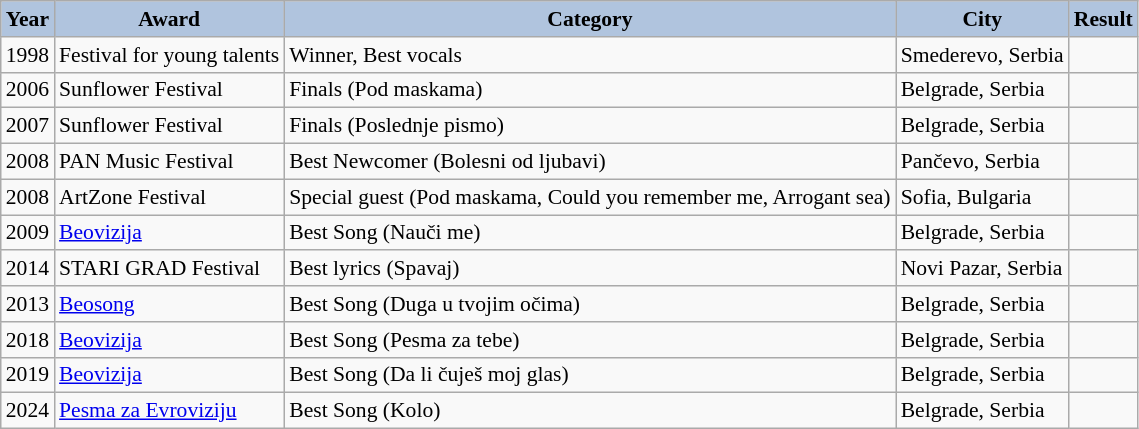<table class="wikitable" style="font-size:90%;">
<tr>
<th style="background:#B0C4DE;"><strong>Year</strong></th>
<th style="background:#B0C4DE;"><strong>Award</strong></th>
<th style="background:#B0C4DE;"><strong>Category</strong></th>
<th style="background:#B0C4DE;"><strong>City</strong></th>
<th style="background:#B0C4DE;"><strong>Result</strong></th>
</tr>
<tr>
<td>1998</td>
<td>Festival for young talents</td>
<td>Winner, Best vocals</td>
<td>Smederevo, Serbia</td>
<td></td>
</tr>
<tr>
<td>2006</td>
<td>Sunflower Festival</td>
<td>Finals (Pod maskama)</td>
<td>Belgrade, Serbia</td>
<td></td>
</tr>
<tr>
<td>2007</td>
<td>Sunflower Festival</td>
<td>Finals (Poslednje pismo)</td>
<td>Belgrade, Serbia</td>
<td></td>
</tr>
<tr>
<td>2008</td>
<td>PAN Music Festival</td>
<td>Best Newcomer (Bolesni od ljubavi)</td>
<td>Pančevo, Serbia</td>
<td></td>
</tr>
<tr>
<td>2008</td>
<td>ArtZone Festival</td>
<td>Special guest (Pod maskama, Could you remember me, Arrogant sea)</td>
<td>Sofia, Bulgaria</td>
</tr>
<tr>
<td>2009</td>
<td><a href='#'>Beovizija</a></td>
<td>Best Song (Nauči me)</td>
<td>Belgrade, Serbia</td>
<td></td>
</tr>
<tr>
<td>2014</td>
<td>STARI GRAD Festival</td>
<td>Best lyrics (Spavaj)</td>
<td>Novi Pazar, Serbia</td>
<td></td>
</tr>
<tr>
<td>2013</td>
<td><a href='#'>Beosong</a></td>
<td>Best Song (Duga u tvojim očima)</td>
<td>Belgrade, Serbia</td>
<td></td>
</tr>
<tr>
<td>2018</td>
<td><a href='#'>Beovizija</a></td>
<td>Best Song (Pesma za tebe)</td>
<td>Belgrade, Serbia</td>
<td></td>
</tr>
<tr>
<td>2019</td>
<td><a href='#'>Beovizija</a></td>
<td>Best Song (Da li čuješ moj glas)</td>
<td>Belgrade, Serbia</td>
<td></td>
</tr>
<tr>
<td>2024</td>
<td><a href='#'>Pesma za Evroviziju</a></td>
<td>Best Song (Kolo)</td>
<td>Belgrade, Serbia</td>
<td></td>
</tr>
</table>
